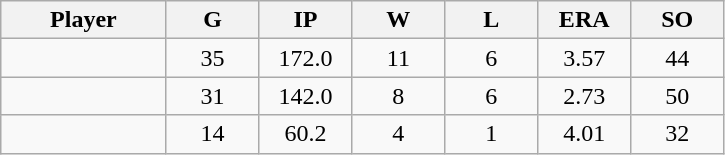<table class="wikitable sortable">
<tr>
<th bgcolor="#DDDDFF" width="16%">Player</th>
<th bgcolor="#DDDDFF" width="9%">G</th>
<th bgcolor="#DDDDFF" width="9%">IP</th>
<th bgcolor="#DDDDFF" width="9%">W</th>
<th bgcolor="#DDDDFF" width="9%">L</th>
<th bgcolor="#DDDDFF" width="9%">ERA</th>
<th bgcolor="#DDDDFF" width="9%">SO</th>
</tr>
<tr align="center">
<td></td>
<td>35</td>
<td>172.0</td>
<td>11</td>
<td>6</td>
<td>3.57</td>
<td>44</td>
</tr>
<tr align="center">
<td></td>
<td>31</td>
<td>142.0</td>
<td>8</td>
<td>6</td>
<td>2.73</td>
<td>50</td>
</tr>
<tr align="center">
<td></td>
<td>14</td>
<td>60.2</td>
<td>4</td>
<td>1</td>
<td>4.01</td>
<td>32</td>
</tr>
</table>
